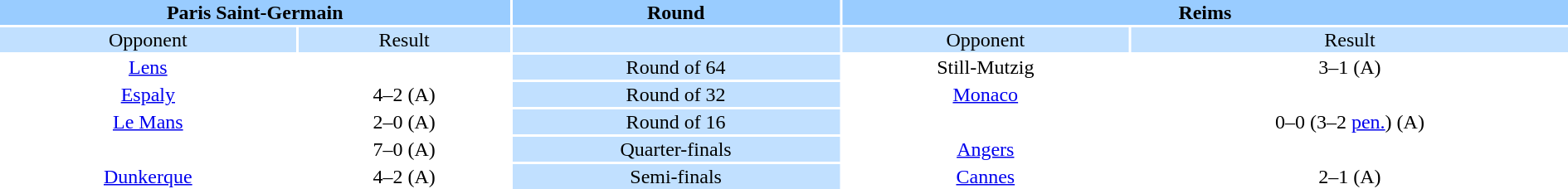<table style="width:100%; text-align:center;">
<tr style="vertical-align:top; background:#9cf;">
<th colspan=2 style="width:1*">Paris Saint-Germain</th>
<th><strong>Round</strong></th>
<th colspan=2 style="width:1*">Reims</th>
</tr>
<tr style="vertical-align:top; background:#c1e0ff;">
<td>Opponent</td>
<td>Result</td>
<td></td>
<td>Opponent</td>
<td>Result</td>
</tr>
<tr>
<td><a href='#'>Lens</a></td>
<td></td>
<td style="background:#c1e0ff;">Round of 64</td>
<td>Still-Mutzig</td>
<td>3–1 (A)</td>
</tr>
<tr>
<td><a href='#'>Espaly</a></td>
<td>4–2 (A)</td>
<td style="background:#c1e0ff;">Round of 32</td>
<td><a href='#'>Monaco</a></td>
<td></td>
</tr>
<tr>
<td><a href='#'>Le Mans</a></td>
<td>2–0 (A)</td>
<td style="background:#c1e0ff;">Round of 16</td>
<td></td>
<td>0–0 (3–2 <a href='#'>pen.</a>) (A)</td>
</tr>
<tr>
<td></td>
<td>7–0 (A)</td>
<td style="background:#c1e0ff;">Quarter-finals</td>
<td><a href='#'>Angers</a></td>
<td></td>
</tr>
<tr>
<td><a href='#'>Dunkerque</a></td>
<td>4–2 (A)</td>
<td style="background:#c1e0ff;">Semi-finals</td>
<td><a href='#'>Cannes</a></td>
<td>2–1 (A)</td>
</tr>
</table>
